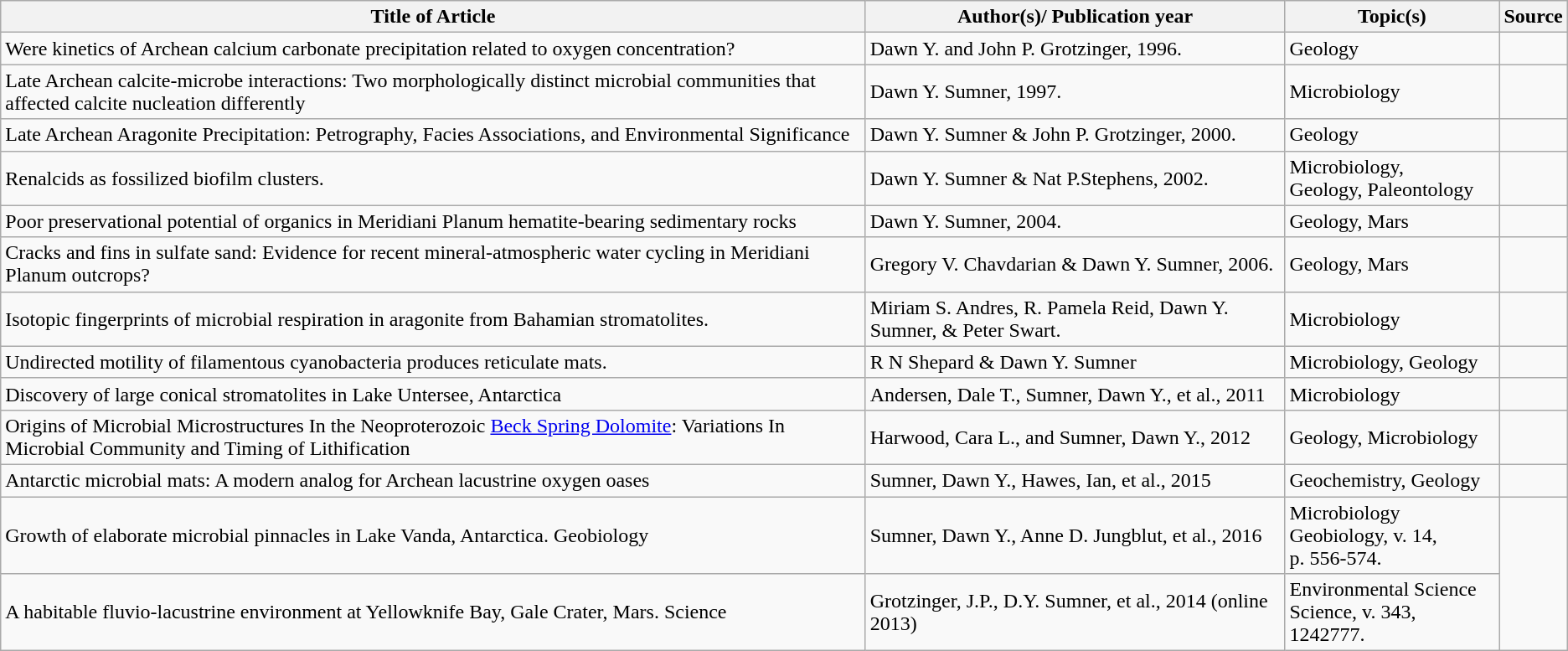<table class="wikitable">
<tr>
<th>Title of Article</th>
<th>Author(s)/ Publication year</th>
<th>Topic(s)</th>
<th>Source</th>
</tr>
<tr>
<td>Were kinetics of Archean calcium carbonate precipitation related to oxygen concentration?</td>
<td>Dawn Y. and John P. Grotzinger, 1996.</td>
<td>Geology</td>
<td></td>
</tr>
<tr>
<td>Late Archean calcite-microbe interactions: Two morphologically distinct microbial communities that affected calcite nucleation differently</td>
<td>Dawn Y. Sumner, 1997.</td>
<td>Microbiology</td>
<td></td>
</tr>
<tr>
<td>Late Archean Aragonite Precipitation: Petrography, Facies Associations, and Environmental Significance</td>
<td>Dawn Y. Sumner & John P. Grotzinger, 2000.</td>
<td>Geology</td>
<td></td>
</tr>
<tr>
<td>Renalcids as fossilized biofilm clusters.</td>
<td>Dawn Y. Sumner & Nat P.Stephens, 2002.</td>
<td>Microbiology,<br>Geology, Paleontology</td>
<td></td>
</tr>
<tr>
<td>Poor preservational potential of organics in Meridiani Planum hematite-bearing sedimentary rocks</td>
<td>Dawn Y. Sumner, 2004.</td>
<td>Geology, Mars</td>
<td></td>
</tr>
<tr>
<td>Cracks and fins in sulfate sand: Evidence for recent mineral-atmospheric water cycling in Meridiani Planum outcrops?</td>
<td>Gregory V. Chavdarian & Dawn Y. Sumner, 2006.</td>
<td>Geology, Mars</td>
<td></td>
</tr>
<tr>
<td>Isotopic fingerprints of microbial respiration in aragonite from Bahamian stromatolites.</td>
<td>Miriam S. Andres, R. Pamela Reid, Dawn Y. Sumner, & Peter Swart.</td>
<td>Microbiology</td>
<td></td>
</tr>
<tr>
<td>Undirected motility of filamentous cyanobacteria produces reticulate mats.</td>
<td>R N Shepard & Dawn Y. Sumner</td>
<td>Microbiology, Geology</td>
<td></td>
</tr>
<tr>
<td>Discovery of large conical stromatolites in Lake Untersee, Antarctica</td>
<td>Andersen, Dale T., Sumner, Dawn Y., et al., 2011</td>
<td>Microbiology</td>
<td></td>
</tr>
<tr>
<td>Origins of Microbial Microstructures In the Neoproterozoic <a href='#'>Beck Spring Dolomite</a>: Variations In Microbial Community and Timing of Lithification</td>
<td>Harwood, Cara L., and Sumner, Dawn Y., 2012</td>
<td>Geology, Microbiology</td>
<td></td>
</tr>
<tr>
<td>Antarctic microbial mats: A modern analog for Archean lacustrine oxygen oases</td>
<td>Sumner, Dawn Y., Hawes, Ian, et al., 2015</td>
<td>Geochemistry, Geology</td>
<td></td>
</tr>
<tr>
<td>Growth of elaborate microbial pinnacles in Lake Vanda, Antarctica. Geobiology</td>
<td>Sumner, Dawn Y., Anne D. Jungblut, et al., 2016</td>
<td>Microbiology<br>Geobiology, v. 14, p. 556-574.  </td>
</tr>
<tr>
<td>A habitable fluvio-lacustrine environment at Yellowknife Bay, Gale Crater, Mars. Science</td>
<td>Grotzinger, J.P., D.Y. Sumner, et al., 2014 (online 2013)</td>
<td>Environmental Science<br>Science, v. 343, 1242777.  </td>
</tr>
</table>
